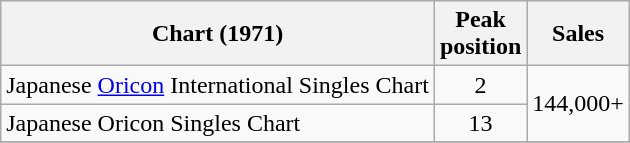<table class="wikitable">
<tr>
<th>Chart (1971)</th>
<th>Peak<br>position</th>
<th>Sales</th>
</tr>
<tr>
<td>Japanese <a href='#'>Oricon</a> International Singles Chart</td>
<td align="center">2</td>
<td rowspan=2>144,000+</td>
</tr>
<tr>
<td>Japanese Oricon Singles Chart</td>
<td align="center">13</td>
</tr>
<tr>
</tr>
</table>
